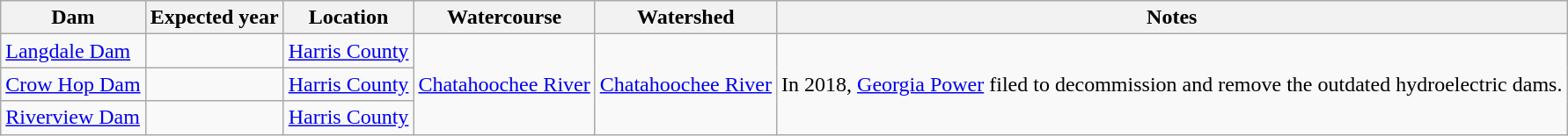<table class="wikitable sortable">
<tr>
<th>Dam</th>
<th>Expected year</th>
<th>Location</th>
<th>Watercourse</th>
<th>Watershed</th>
<th>Notes</th>
</tr>
<tr>
<td><a href='#'>Langdale Dam</a></td>
<td></td>
<td><a href='#'>Harris County</a><br></td>
<td rowspan=3><a href='#'>Chatahoochee River</a></td>
<td rowspan=3><a href='#'>Chatahoochee River</a></td>
<td rowspan=3>In 2018, <a href='#'>Georgia Power</a> filed to decommission and remove the outdated hydroelectric dams.</td>
</tr>
<tr>
<td><a href='#'>Crow Hop Dam</a></td>
<td></td>
<td><a href='#'>Harris County</a><br></td>
</tr>
<tr>
<td><a href='#'>Riverview Dam</a></td>
<td></td>
<td><a href='#'>Harris County</a><br></td>
</tr>
</table>
